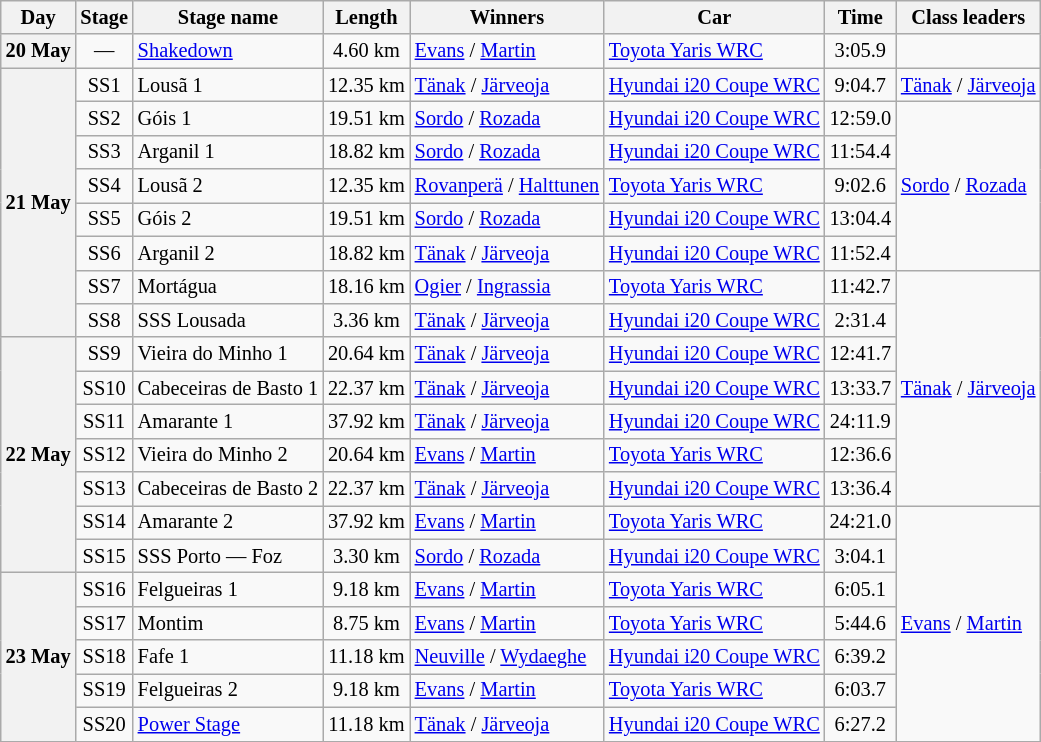<table class="wikitable" style="font-size: 85%;">
<tr>
<th>Day</th>
<th>Stage</th>
<th>Stage name</th>
<th>Length</th>
<th>Winners</th>
<th>Car</th>
<th>Time</th>
<th>Class leaders</th>
</tr>
<tr>
<th>20 May</th>
<td align="center">—</td>
<td><a href='#'>Shakedown</a></td>
<td align="center">4.60 km</td>
<td><a href='#'>Evans</a> / <a href='#'>Martin</a></td>
<td><a href='#'>Toyota Yaris WRC</a></td>
<td align="center">3:05.9</td>
<td></td>
</tr>
<tr>
<th rowspan="8">21 May</th>
<td align="center">SS1</td>
<td>Lousã 1</td>
<td align="center">12.35 km</td>
<td><a href='#'>Tänak</a> / <a href='#'>Järveoja</a></td>
<td><a href='#'>Hyundai i20 Coupe WRC</a></td>
<td align="center">9:04.7</td>
<td><a href='#'>Tänak</a> / <a href='#'>Järveoja</a></td>
</tr>
<tr>
<td align="center">SS2</td>
<td>Góis 1</td>
<td align="center">19.51 km</td>
<td><a href='#'>Sordo</a> / <a href='#'>Rozada</a></td>
<td><a href='#'>Hyundai i20 Coupe WRC</a></td>
<td align="center">12:59.0</td>
<td rowspan="5"><a href='#'>Sordo</a> / <a href='#'>Rozada</a></td>
</tr>
<tr>
<td align="center">SS3</td>
<td>Arganil 1</td>
<td align="center">18.82 km</td>
<td><a href='#'>Sordo</a> / <a href='#'>Rozada</a></td>
<td><a href='#'>Hyundai i20 Coupe WRC</a></td>
<td align="center">11:54.4</td>
</tr>
<tr>
<td align="center">SS4</td>
<td>Lousã 2</td>
<td align="center">12.35 km</td>
<td><a href='#'>Rovanperä</a> / <a href='#'>Halttunen</a></td>
<td><a href='#'>Toyota Yaris WRC</a></td>
<td align="center">9:02.6</td>
</tr>
<tr>
<td align="center">SS5</td>
<td>Góis 2</td>
<td align="center">19.51 km</td>
<td><a href='#'>Sordo</a> / <a href='#'>Rozada</a></td>
<td><a href='#'>Hyundai i20 Coupe WRC</a></td>
<td align="center">13:04.4</td>
</tr>
<tr>
<td align="center">SS6</td>
<td>Arganil 2</td>
<td align="center">18.82 km</td>
<td><a href='#'>Tänak</a> / <a href='#'>Järveoja</a></td>
<td><a href='#'>Hyundai i20 Coupe WRC</a></td>
<td align="center">11:52.4</td>
</tr>
<tr>
<td align="center">SS7</td>
<td>Mortágua</td>
<td align="center">18.16 km</td>
<td><a href='#'>Ogier</a> / <a href='#'>Ingrassia</a></td>
<td><a href='#'>Toyota Yaris WRC</a></td>
<td align="center">11:42.7</td>
<td rowspan="7"><a href='#'>Tänak</a> / <a href='#'>Järveoja</a></td>
</tr>
<tr>
<td align="center">SS8</td>
<td>SSS Lousada</td>
<td align="center">3.36 km</td>
<td><a href='#'>Tänak</a> / <a href='#'>Järveoja</a></td>
<td><a href='#'>Hyundai i20 Coupe WRC</a></td>
<td align="center">2:31.4</td>
</tr>
<tr>
<th rowspan="7">22 May</th>
<td align="center">SS9</td>
<td>Vieira do Minho 1</td>
<td align="center">20.64 km</td>
<td><a href='#'>Tänak</a> / <a href='#'>Järveoja</a></td>
<td><a href='#'>Hyundai i20 Coupe WRC</a></td>
<td align="center">12:41.7</td>
</tr>
<tr>
<td align="center">SS10</td>
<td>Cabeceiras de Basto 1</td>
<td align="center">22.37 km</td>
<td><a href='#'>Tänak</a> / <a href='#'>Järveoja</a></td>
<td><a href='#'>Hyundai i20 Coupe WRC</a></td>
<td align="center">13:33.7</td>
</tr>
<tr>
<td align="center">SS11</td>
<td>Amarante 1</td>
<td align="center">37.92 km</td>
<td><a href='#'>Tänak</a> / <a href='#'>Järveoja</a></td>
<td><a href='#'>Hyundai i20 Coupe WRC</a></td>
<td align="center">24:11.9</td>
</tr>
<tr>
<td align="center">SS12</td>
<td>Vieira do Minho 2</td>
<td align="center">20.64 km</td>
<td><a href='#'>Evans</a> / <a href='#'>Martin</a></td>
<td><a href='#'>Toyota Yaris WRC</a></td>
<td align="center">12:36.6</td>
</tr>
<tr>
<td align="center">SS13</td>
<td>Cabeceiras de Basto 2</td>
<td align="center">22.37 km</td>
<td><a href='#'>Tänak</a> / <a href='#'>Järveoja</a></td>
<td><a href='#'>Hyundai i20 Coupe WRC</a></td>
<td align="center">13:36.4</td>
</tr>
<tr>
<td align="center">SS14</td>
<td>Amarante 2</td>
<td align="center">37.92 km</td>
<td><a href='#'>Evans</a> / <a href='#'>Martin</a></td>
<td><a href='#'>Toyota Yaris WRC</a></td>
<td align="center">24:21.0</td>
<td rowspan="7"><a href='#'>Evans</a> / <a href='#'>Martin</a></td>
</tr>
<tr>
<td align="center">SS15</td>
<td>SSS Porto — Foz</td>
<td align="center">3.30 km</td>
<td><a href='#'>Sordo</a> / <a href='#'>Rozada</a></td>
<td><a href='#'>Hyundai i20 Coupe WRC</a></td>
<td align="center">3:04.1</td>
</tr>
<tr>
<th rowspan="5">23 May</th>
<td align="center">SS16</td>
<td>Felgueiras 1</td>
<td align="center">9.18 km</td>
<td><a href='#'>Evans</a> / <a href='#'>Martin</a></td>
<td><a href='#'>Toyota Yaris WRC</a></td>
<td align="center">6:05.1</td>
</tr>
<tr>
<td align="center">SS17</td>
<td>Montim</td>
<td align="center">8.75 km</td>
<td><a href='#'>Evans</a> / <a href='#'>Martin</a></td>
<td><a href='#'>Toyota Yaris WRC</a></td>
<td align="center">5:44.6</td>
</tr>
<tr>
<td align="center">SS18</td>
<td>Fafe 1</td>
<td align="center">11.18 km</td>
<td><a href='#'>Neuville</a> / <a href='#'>Wydaeghe</a></td>
<td><a href='#'>Hyundai i20 Coupe WRC</a></td>
<td align="center">6:39.2</td>
</tr>
<tr>
<td align="center">SS19</td>
<td>Felgueiras 2</td>
<td align="center">9.18 km</td>
<td><a href='#'>Evans</a> / <a href='#'>Martin</a></td>
<td><a href='#'>Toyota Yaris WRC</a></td>
<td align="center">6:03.7</td>
</tr>
<tr>
<td align="center">SS20</td>
<td><a href='#'>Power Stage</a></td>
<td align="center">11.18 km</td>
<td><a href='#'>Tänak</a> / <a href='#'>Järveoja</a></td>
<td><a href='#'>Hyundai i20 Coupe WRC</a></td>
<td align="center">6:27.2</td>
</tr>
<tr>
</tr>
</table>
